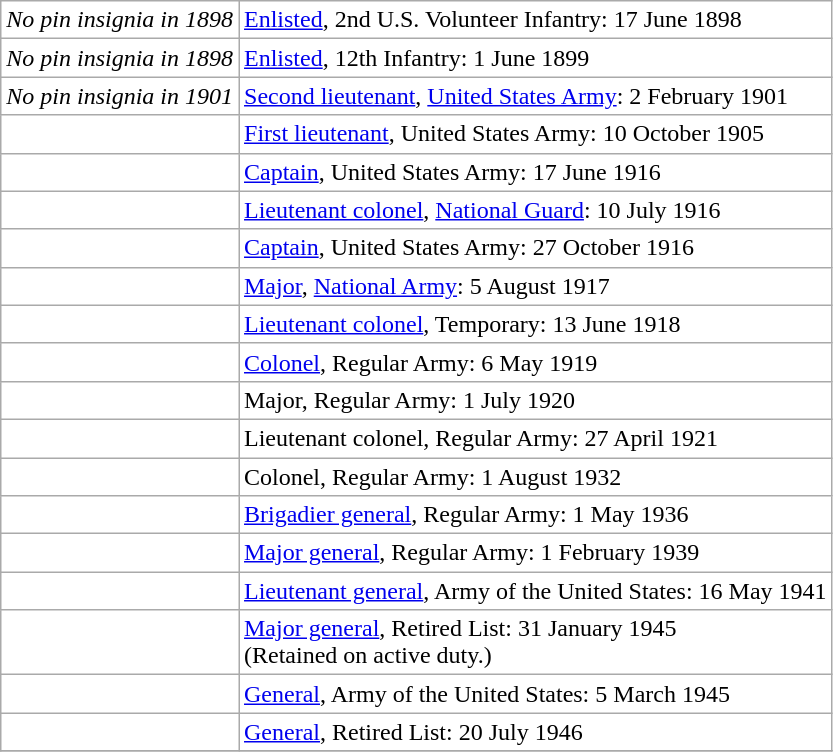<table class="wikitable" style="background:white">
<tr>
<td align="center"><em>No pin insignia in 1898</em></td>
<td><a href='#'>Enlisted</a>, 2nd U.S. Volunteer Infantry: 17 June 1898</td>
</tr>
<tr>
<td align="center"><em>No pin insignia in 1898</em></td>
<td><a href='#'>Enlisted</a>, 12th Infantry: 1 June 1899</td>
</tr>
<tr>
<td align="center"><em>No pin insignia in 1901</em></td>
<td><a href='#'>Second lieutenant</a>, <a href='#'>United States Army</a>: 2 February 1901</td>
</tr>
<tr>
<td align="center"></td>
<td><a href='#'>First lieutenant</a>, United States Army: 10 October 1905</td>
</tr>
<tr>
<td align="center"></td>
<td><a href='#'>Captain</a>, United States Army: 17 June 1916</td>
</tr>
<tr>
<td align="center"></td>
<td><a href='#'>Lieutenant colonel</a>, <a href='#'>National Guard</a>: 10 July 1916</td>
</tr>
<tr>
<td align="center"></td>
<td><a href='#'>Captain</a>, United States Army: 27 October 1916</td>
</tr>
<tr>
<td align="center"></td>
<td><a href='#'>Major</a>, <a href='#'>National Army</a>: 5 August 1917</td>
</tr>
<tr>
<td align="center"></td>
<td><a href='#'>Lieutenant colonel</a>, Temporary: 13 June 1918</td>
</tr>
<tr>
<td align="center"></td>
<td><a href='#'>Colonel</a>, Regular Army: 6 May 1919</td>
</tr>
<tr>
<td align="center"></td>
<td>Major, Regular Army: 1 July 1920</td>
</tr>
<tr>
<td align="center"></td>
<td>Lieutenant colonel, Regular Army: 27 April 1921</td>
</tr>
<tr>
<td align="center"></td>
<td>Colonel, Regular Army: 1 August 1932</td>
</tr>
<tr>
<td align="center"></td>
<td><a href='#'>Brigadier general</a>, Regular Army: 1 May 1936</td>
</tr>
<tr>
<td align="center"></td>
<td><a href='#'>Major general</a>, Regular Army: 1 February 1939</td>
</tr>
<tr>
<td align="center"></td>
<td><a href='#'>Lieutenant general</a>, Army of the United States: 16 May 1941</td>
</tr>
<tr>
<td align="center"></td>
<td><a href='#'>Major general</a>, Retired List: 31 January 1945<br>(Retained on active duty.)</td>
</tr>
<tr>
<td align="center"></td>
<td><a href='#'>General</a>, Army of the United States: 5 March 1945</td>
</tr>
<tr>
<td align="center"></td>
<td><a href='#'>General</a>, Retired List: 20 July 1946</td>
</tr>
<tr>
</tr>
</table>
